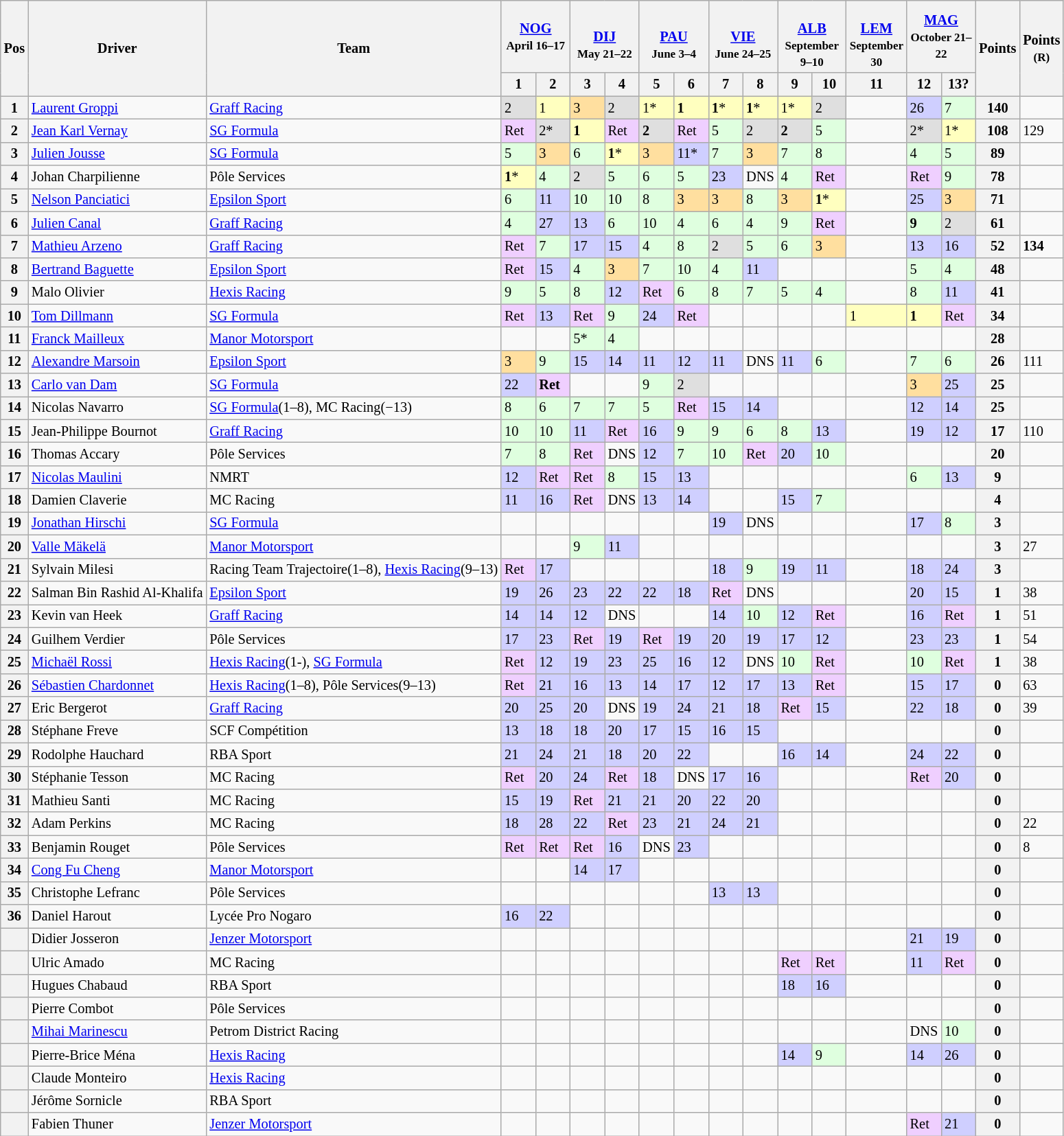<table class="wikitable" style="font-size:85%">
<tr>
<th rowspan=2>Pos</th>
<th rowspan=2>Driver</th>
<th rowspan=2>Team</th>
<th colspan=2> <a href='#'>NOG</a><br><small>April 16–17</small></th>
<th colspan=2><br><a href='#'>DIJ</a><br><small>May 21–22</small></th>
<th colspan=2><br><a href='#'>PAU</a><br><small>June 3–4</small></th>
<th colspan=2><br><a href='#'>VIE</a><br><small>June 24–25</small></th>
<th colspan=2><br><a href='#'>ALB</a><br><small>September 9–10</small></th>
<th><br><a href='#'>LEM</a><br><small>September 30</small></th>
<th colspan=2> <a href='#'>MAG</a><br><small>October 21–22</small></th>
<th rowspan=2>Points</th>
<th rowspan=2>Points<br><small>(R)</small></th>
</tr>
<tr>
<th width="27">1</th>
<th width="27">2</th>
<th width="27">3</th>
<th width="27">4</th>
<th width="27">5</th>
<th width="27">6</th>
<th width="27">7</th>
<th width="27">8</th>
<th width="27">9</th>
<th width="27">10</th>
<th width="27">11</th>
<th width="27">12</th>
<th width="27">13?</th>
</tr>
<tr>
<th>1</th>
<td> <a href='#'>Laurent Groppi</a></td>
<td><a href='#'>Graff Racing</a></td>
<td style="background:#DFDFDF;">2</td>
<td style="background:#FFFFBF;">1</td>
<td style="background:#FFDF9F;">3</td>
<td style="background:#DFDFDF;">2</td>
<td style="background:#FFFFBF;">1*</td>
<td style="background:#FFFFBF;"><strong>1</strong></td>
<td style="background:#FFFFBF;"><strong>1</strong>*</td>
<td style="background:#FFFFBF;"><strong>1</strong>*</td>
<td style="background:#FFFFBF;">1*</td>
<td style="background:#DFDFDF;">2</td>
<td></td>
<td style="background:#CFCFFF;">26</td>
<td style="background:#DFFFDF;">7</td>
<th>140</th>
<td></td>
</tr>
<tr>
<th>2</th>
<td> <a href='#'>Jean Karl Vernay</a></td>
<td><a href='#'>SG Formula</a></td>
<td style="background:#EFCFFF;">Ret</td>
<td style="background:#DFDFDF;">2*</td>
<td style="background:#FFFFBF;"><strong>1</strong></td>
<td style="background:#EFCFFF;">Ret</td>
<td style="background:#DFDFDF;"><strong>2</strong></td>
<td style="background:#EFCFFF;">Ret</td>
<td style="background:#DFFFDF;">5</td>
<td style="background:#DFDFDF;">2</td>
<td style="background:#DFDFDF;"><strong>2</strong></td>
<td style="background:#DFFFDF;">5</td>
<td></td>
<td style="background:#DFDFDF;">2*</td>
<td style="background:#FFFFBF;">1*</td>
<th>108</th>
<td>129</td>
</tr>
<tr>
<th>3</th>
<td> <a href='#'>Julien Jousse</a></td>
<td><a href='#'>SG Formula</a></td>
<td style="background:#DFFFDF;">5</td>
<td style="background:#FFDF9F;">3</td>
<td style="background:#DFFFDF;">6</td>
<td style="background:#FFFFBF;"><strong>1</strong>*</td>
<td style="background:#FFDF9F;">3</td>
<td style="background:#CFCFFF;">11*</td>
<td style="background:#DFFFDF;">7</td>
<td style="background:#FFDF9F;">3</td>
<td style="background:#DFFFDF;">7</td>
<td style="background:#DFFFDF;">8</td>
<td></td>
<td style="background:#DFFFDF;">4</td>
<td style="background:#DFFFDF;">5</td>
<th>89</th>
<td></td>
</tr>
<tr>
<th>4</th>
<td> Johan Charpilienne</td>
<td>Pôle Services</td>
<td style="background:#FFFFBF;"><strong>1</strong>*</td>
<td style="background:#DFFFDF;">4</td>
<td style="background:#DFDFDF;">2</td>
<td style="background:#DFFFDF;">5</td>
<td style="background:#DFFFDF;">6</td>
<td style="background:#DFFFDF;">5</td>
<td style="background:#CFCFFF;">23</td>
<td>DNS</td>
<td style="background:#DFFFDF;">4</td>
<td style="background:#EFCFFF;">Ret</td>
<td></td>
<td style="background:#EFCFFF;">Ret</td>
<td style="background:#DFFFDF;">9</td>
<th>78</th>
<td></td>
</tr>
<tr>
<th>5</th>
<td> <a href='#'>Nelson Panciatici</a></td>
<td><a href='#'>Epsilon Sport</a></td>
<td style="background:#DFFFDF;">6</td>
<td style="background:#CFCFFF;">11</td>
<td style="background:#DFFFDF;">10</td>
<td style="background:#DFFFDF;">10</td>
<td style="background:#DFFFDF;">8</td>
<td style="background:#FFDF9F;">3</td>
<td style="background:#FFDF9F;">3</td>
<td style="background:#DFFFDF;">8</td>
<td style="background:#FFDF9F;">3</td>
<td style="background:#FFFFBF;"><strong>1</strong>*</td>
<td></td>
<td style="background:#CFCFFF;">25</td>
<td style="background:#FFDF9F;">3</td>
<th>71</th>
<td></td>
</tr>
<tr>
<th>6</th>
<td> <a href='#'>Julien Canal</a></td>
<td><a href='#'>Graff Racing</a></td>
<td style="background:#DFFFDF;">4</td>
<td style="background:#CFCFFF;">27</td>
<td style="background:#CFCFFF;">13</td>
<td style="background:#DFFFDF;">6</td>
<td style="background:#DFFFDF;">10</td>
<td style="background:#DFFFDF;">4</td>
<td style="background:#DFFFDF;">6</td>
<td style="background:#DFFFDF;">4</td>
<td style="background:#DFFFDF;">9</td>
<td style="background:#EFCFFF;">Ret</td>
<td></td>
<td style="background:#DFFFDF;"><strong>9</strong></td>
<td style="background:#DFDFDF;">2</td>
<th>61</th>
<td></td>
</tr>
<tr>
<th>7</th>
<td> <a href='#'>Mathieu Arzeno</a></td>
<td><a href='#'>Graff Racing</a></td>
<td style="background:#EFCFFF;">Ret</td>
<td style="background:#DFFFDF;">7</td>
<td style="background:#CFCFFF;">17</td>
<td style="background:#CFCFFF;">15</td>
<td style="background:#DFFFDF;">4</td>
<td style="background:#DFFFDF;">8</td>
<td style="background:#DFDFDF;">2</td>
<td style="background:#DFFFDF;">5</td>
<td style="background:#DFFFDF;">6</td>
<td style="background:#FFDF9F;">3</td>
<td></td>
<td style="background:#CFCFFF;">13</td>
<td style="background:#CFCFFF;">16</td>
<th>52</th>
<td><strong>134</strong></td>
</tr>
<tr>
<th>8</th>
<td> <a href='#'>Bertrand Baguette</a></td>
<td><a href='#'>Epsilon Sport</a></td>
<td style="background:#EFCFFF;">Ret</td>
<td style="background:#CFCFFF;">15</td>
<td style="background:#DFFFDF;">4</td>
<td style="background:#FFDF9F;">3</td>
<td style="background:#DFFFDF;">7</td>
<td style="background:#DFFFDF;">10</td>
<td style="background:#DFFFDF;">4</td>
<td style="background:#CFCFFF;">11</td>
<td></td>
<td></td>
<td></td>
<td style="background:#DFFFDF;">5</td>
<td style="background:#DFFFDF;">4</td>
<th>48</th>
<td></td>
</tr>
<tr>
<th>9</th>
<td> Malo Olivier</td>
<td><a href='#'>Hexis Racing</a></td>
<td style="background:#DFFFDF;">9</td>
<td style="background:#DFFFDF;">5</td>
<td style="background:#DFFFDF;">8</td>
<td style="background:#CFCFFF;">12</td>
<td style="background:#EFCFFF;">Ret</td>
<td style="background:#DFFFDF;">6</td>
<td style="background:#DFFFDF;">8</td>
<td style="background:#DFFFDF;">7</td>
<td style="background:#DFFFDF;">5</td>
<td style="background:#DFFFDF;">4</td>
<td></td>
<td style="background:#DFFFDF;">8</td>
<td style="background:#CFCFFF;">11</td>
<th>41</th>
<td></td>
</tr>
<tr>
<th>10</th>
<td> <a href='#'>Tom Dillmann</a></td>
<td><a href='#'>SG Formula</a></td>
<td style="background:#EFCFFF;">Ret</td>
<td style="background:#CFCFFF;">13</td>
<td style="background:#EFCFFF;">Ret</td>
<td style="background:#DFFFDF;">9</td>
<td style="background:#CFCFFF;">24</td>
<td style="background:#EFCFFF;">Ret</td>
<td></td>
<td></td>
<td></td>
<td></td>
<td style="background:#FFFFBF;">1</td>
<td style="background:#FFFFBF;"><strong>1</strong></td>
<td style="background:#EFCFFF;">Ret</td>
<th>34</th>
<td></td>
</tr>
<tr>
<th>11</th>
<td> <a href='#'>Franck Mailleux</a></td>
<td><a href='#'>Manor Motorsport</a></td>
<td></td>
<td></td>
<td style="background:#DFFFDF;">5*</td>
<td style="background:#DFFFDF;">4</td>
<td></td>
<td></td>
<td></td>
<td></td>
<td></td>
<td></td>
<td></td>
<td></td>
<td></td>
<th>28</th>
<td></td>
</tr>
<tr>
<th>12</th>
<td> <a href='#'>Alexandre Marsoin</a></td>
<td><a href='#'>Epsilon Sport</a></td>
<td style="background:#FFDF9F;">3</td>
<td style="background:#DFFFDF;">9</td>
<td style="background:#CFCFFF;">15</td>
<td style="background:#CFCFFF;">14</td>
<td style="background:#CFCFFF;">11</td>
<td style="background:#CFCFFF;">12</td>
<td style="background:#CFCFFF;">11</td>
<td>DNS</td>
<td style="background:#CFCFFF;">11</td>
<td style="background:#DFFFDF;">6</td>
<td></td>
<td style="background:#DFFFDF;">7</td>
<td style="background:#DFFFDF;">6</td>
<th>26</th>
<td>111</td>
</tr>
<tr>
<th>13</th>
<td> <a href='#'>Carlo van Dam</a></td>
<td><a href='#'>SG Formula</a></td>
<td style="background:#CFCFFF;">22</td>
<td style="background:#EFCFFF;"><strong>Ret</strong></td>
<td></td>
<td></td>
<td style="background:#DFFFDF;">9</td>
<td style="background:#DFDFDF;">2</td>
<td></td>
<td></td>
<td></td>
<td></td>
<td></td>
<td style="background:#FFDF9F;">3</td>
<td style="background:#CFCFFF;">25</td>
<th>25</th>
<td></td>
</tr>
<tr>
<th>14</th>
<td> Nicolas Navarro</td>
<td><a href='#'>SG Formula</a>(1–8), MC Racing(−13)</td>
<td style="background:#DFFFDF;">8</td>
<td style="background:#DFFFDF;">6</td>
<td style="background:#DFFFDF;">7</td>
<td style="background:#DFFFDF;">7</td>
<td style="background:#DFFFDF;">5</td>
<td style="background:#EFCFFF;">Ret</td>
<td style="background:#CFCFFF;">15</td>
<td style="background:#CFCFFF;">14</td>
<td></td>
<td></td>
<td></td>
<td style="background:#CFCFFF;">12</td>
<td style="background:#CFCFFF;">14</td>
<th>25</th>
<td></td>
</tr>
<tr>
<th>15</th>
<td> Jean-Philippe Bournot</td>
<td><a href='#'>Graff Racing</a></td>
<td style="background:#DFFFDF;">10</td>
<td style="background:#DFFFDF;">10</td>
<td style="background:#CFCFFF;">11</td>
<td style="background:#EFCFFF;">Ret</td>
<td style="background:#CFCFFF;">16</td>
<td style="background:#DFFFDF;">9</td>
<td style="background:#DFFFDF;">9</td>
<td style="background:#DFFFDF;">6</td>
<td style="background:#DFFFDF;">8</td>
<td style="background:#CFCFFF;">13</td>
<td></td>
<td style="background:#CFCFFF;">19</td>
<td style="background:#CFCFFF;">12</td>
<th>17</th>
<td>110</td>
</tr>
<tr>
<th>16</th>
<td> Thomas Accary</td>
<td>Pôle Services</td>
<td style="background:#DFFFDF;">7</td>
<td style="background:#DFFFDF;">8</td>
<td style="background:#EFCFFF;">Ret</td>
<td>DNS</td>
<td style="background:#CFCFFF;">12</td>
<td style="background:#DFFFDF;">7</td>
<td style="background:#DFFFDF;">10</td>
<td style="background:#EFCFFF;">Ret</td>
<td style="background:#CFCFFF;">20</td>
<td style="background:#DFFFDF;">10</td>
<td></td>
<td></td>
<td></td>
<th>20</th>
<td></td>
</tr>
<tr>
<th>17</th>
<td> <a href='#'>Nicolas Maulini</a></td>
<td>NMRT</td>
<td style="background:#CFCFFF;">12</td>
<td style="background:#EFCFFF;">Ret</td>
<td style="background:#EFCFFF;">Ret</td>
<td style="background:#DFFFDF;">8</td>
<td style="background:#CFCFFF;">15</td>
<td style="background:#CFCFFF;">13</td>
<td></td>
<td></td>
<td></td>
<td></td>
<td></td>
<td style="background:#DFFFDF;">6</td>
<td style="background:#CFCFFF;">13</td>
<th>9</th>
<td></td>
</tr>
<tr>
<th>18</th>
<td> Damien Claverie</td>
<td>MC Racing</td>
<td style="background:#CFCFFF;">11</td>
<td style="background:#CFCFFF;">16</td>
<td style="background:#EFCFFF;">Ret</td>
<td>DNS</td>
<td style="background:#CFCFFF;">13</td>
<td style="background:#CFCFFF;">14</td>
<td></td>
<td></td>
<td style="background:#CFCFFF;">15</td>
<td style="background:#DFFFDF;">7</td>
<td></td>
<td></td>
<td></td>
<th>4</th>
<td></td>
</tr>
<tr>
<th>19</th>
<td> <a href='#'>Jonathan Hirschi</a></td>
<td><a href='#'>SG Formula</a></td>
<td></td>
<td></td>
<td></td>
<td></td>
<td></td>
<td></td>
<td style="background:#CFCFFF;">19</td>
<td>DNS</td>
<td></td>
<td></td>
<td></td>
<td style="background:#CFCFFF;">17</td>
<td style="background:#DFFFDF;">8</td>
<th>3</th>
<td></td>
</tr>
<tr>
<th>20</th>
<td> <a href='#'>Valle Mäkelä</a></td>
<td><a href='#'>Manor Motorsport</a></td>
<td></td>
<td></td>
<td style="background:#DFFFDF;">9</td>
<td style="background:#CFCFFF;">11</td>
<td></td>
<td></td>
<td></td>
<td></td>
<td></td>
<td></td>
<td></td>
<td></td>
<td></td>
<th>3</th>
<td>27</td>
</tr>
<tr>
<th>21</th>
<td> Sylvain Milesi</td>
<td>Racing Team Trajectoire(1–8), <a href='#'>Hexis Racing</a>(9–13)</td>
<td style="background:#EFCFFF;">Ret</td>
<td style="background:#CFCFFF;">17</td>
<td></td>
<td></td>
<td></td>
<td></td>
<td style="background:#CFCFFF;">18</td>
<td style="background:#DFFFDF;">9</td>
<td style="background:#CFCFFF;">19</td>
<td style="background:#CFCFFF;">11</td>
<td></td>
<td style="background:#CFCFFF;">18</td>
<td style="background:#CFCFFF;">24</td>
<th>3</th>
<td></td>
</tr>
<tr>
<th>22</th>
<td> Salman Bin Rashid Al-Khalifa</td>
<td><a href='#'>Epsilon Sport</a></td>
<td style="background:#CFCFFF;">19</td>
<td style="background:#CFCFFF;">26</td>
<td style="background:#CFCFFF;">23</td>
<td style="background:#CFCFFF;">22</td>
<td style="background:#CFCFFF;">22</td>
<td style="background:#CFCFFF;">18</td>
<td style="background:#EFCFFF;">Ret</td>
<td>DNS</td>
<td></td>
<td></td>
<td></td>
<td style="background:#CFCFFF;">20</td>
<td style="background:#CFCFFF;">15</td>
<th>1</th>
<td>38</td>
</tr>
<tr>
<th>23</th>
<td> Kevin van Heek</td>
<td><a href='#'>Graff Racing</a></td>
<td style="background:#CFCFFF;">14</td>
<td style="background:#CFCFFF;">14</td>
<td style="background:#CFCFFF;">12</td>
<td>DNS</td>
<td></td>
<td></td>
<td style="background:#CFCFFF;">14</td>
<td style="background:#DFFFDF;">10</td>
<td style="background:#CFCFFF;">12</td>
<td style="background:#EFCFFF;">Ret</td>
<td></td>
<td style="background:#CFCFFF;">16</td>
<td style="background:#EFCFFF;">Ret</td>
<th>1</th>
<td>51</td>
</tr>
<tr>
<th>24</th>
<td> Guilhem Verdier</td>
<td>Pôle Services</td>
<td style="background:#CFCFFF;">17</td>
<td style="background:#CFCFFF;">23</td>
<td style="background:#EFCFFF;">Ret</td>
<td style="background:#CFCFFF;">19</td>
<td style="background:#EFCFFF;">Ret</td>
<td style="background:#CFCFFF;">19</td>
<td style="background:#CFCFFF;">20</td>
<td style="background:#CFCFFF;">19</td>
<td style="background:#CFCFFF;">17</td>
<td style="background:#CFCFFF;">12</td>
<td></td>
<td style="background:#CFCFFF;">23</td>
<td style="background:#CFCFFF;">23</td>
<th>1</th>
<td>54</td>
</tr>
<tr>
<th>25</th>
<td> <a href='#'>Michaël Rossi</a></td>
<td><a href='#'>Hexis Racing</a>(1-), <a href='#'>SG Formula</a></td>
<td style="background:#EFCFFF;">Ret</td>
<td style="background:#CFCFFF;">12</td>
<td style="background:#CFCFFF;">19</td>
<td style="background:#CFCFFF;">23</td>
<td style="background:#CFCFFF;">25</td>
<td style="background:#CFCFFF;">16</td>
<td style="background:#CFCFFF;">12</td>
<td>DNS</td>
<td style="background:#DFFFDF;">10</td>
<td style="background:#EFCFFF;">Ret</td>
<td></td>
<td style="background:#DFFFDF;">10</td>
<td style="background:#EFCFFF;">Ret</td>
<th>1</th>
<td>38</td>
</tr>
<tr>
<th>26</th>
<td> <a href='#'>Sébastien Chardonnet</a></td>
<td><a href='#'>Hexis Racing</a>(1–8), Pôle Services(9–13)</td>
<td style="background:#EFCFFF;">Ret</td>
<td style="background:#CFCFFF;">21</td>
<td style="background:#CFCFFF;">16</td>
<td style="background:#CFCFFF;">13</td>
<td style="background:#CFCFFF;">14</td>
<td style="background:#CFCFFF;">17</td>
<td style="background:#CFCFFF;">12</td>
<td style="background:#CFCFFF;">17</td>
<td style="background:#CFCFFF;">13</td>
<td style="background:#EFCFFF;">Ret</td>
<td></td>
<td style="background:#CFCFFF;">15</td>
<td style="background:#CFCFFF;">17</td>
<th>0</th>
<td>63</td>
</tr>
<tr>
<th>27</th>
<td> Eric Bergerot</td>
<td><a href='#'>Graff Racing</a></td>
<td style="background:#CFCFFF;">20</td>
<td style="background:#CFCFFF;">25</td>
<td style="background:#CFCFFF;">20</td>
<td>DNS</td>
<td style="background:#CFCFFF;">19</td>
<td style="background:#CFCFFF;">24</td>
<td style="background:#CFCFFF;">21</td>
<td style="background:#CFCFFF;">18</td>
<td style="background:#EFCFFF;">Ret</td>
<td style="background:#CFCFFF;">15</td>
<td></td>
<td style="background:#CFCFFF;">22</td>
<td style="background:#CFCFFF;">18</td>
<th>0</th>
<td>39</td>
</tr>
<tr>
<th>28</th>
<td> Stéphane Freve</td>
<td>SCF Compétition</td>
<td style="background:#CFCFFF;">13</td>
<td style="background:#CFCFFF;">18</td>
<td style="background:#CFCFFF;">18</td>
<td style="background:#CFCFFF;">20</td>
<td style="background:#CFCFFF;">17</td>
<td style="background:#CFCFFF;">15</td>
<td style="background:#CFCFFF;">16</td>
<td style="background:#CFCFFF;">15</td>
<td></td>
<td></td>
<td></td>
<td></td>
<td></td>
<th>0</th>
<td></td>
</tr>
<tr>
<th>29</th>
<td> Rodolphe Hauchard</td>
<td>RBA Sport</td>
<td style="background:#CFCFFF;">21</td>
<td style="background:#CFCFFF;">24</td>
<td style="background:#CFCFFF;">21</td>
<td style="background:#CFCFFF;">18</td>
<td style="background:#CFCFFF;">20</td>
<td style="background:#CFCFFF;">22</td>
<td></td>
<td></td>
<td style="background:#CFCFFF;">16</td>
<td style="background:#CFCFFF;">14</td>
<td></td>
<td style="background:#CFCFFF;">24</td>
<td style="background:#CFCFFF;">22</td>
<th>0</th>
<td></td>
</tr>
<tr>
<th>30</th>
<td> Stéphanie Tesson</td>
<td>MC Racing</td>
<td style="background:#EFCFFF;">Ret</td>
<td style="background:#CFCFFF;">20</td>
<td style="background:#CFCFFF;">24</td>
<td style="background:#EFCFFF;">Ret</td>
<td style="background:#CFCFFF;">18</td>
<td>DNS</td>
<td style="background:#CFCFFF;">17</td>
<td style="background:#CFCFFF;">16</td>
<td></td>
<td></td>
<td></td>
<td style="background:#EFCFFF;">Ret</td>
<td style="background:#CFCFFF;">20</td>
<th>0</th>
<td></td>
</tr>
<tr>
<th>31</th>
<td> Mathieu Santi</td>
<td>MC Racing</td>
<td style="background:#CFCFFF;">15</td>
<td style="background:#CFCFFF;">19</td>
<td style="background:#EFCFFF;">Ret</td>
<td style="background:#CFCFFF;">21</td>
<td style="background:#CFCFFF;">21</td>
<td style="background:#CFCFFF;">20</td>
<td style="background:#CFCFFF;">22</td>
<td style="background:#CFCFFF;">20</td>
<td></td>
<td></td>
<td></td>
<td></td>
<td></td>
<th>0</th>
<td></td>
</tr>
<tr>
<th>32</th>
<td> Adam Perkins</td>
<td>MC Racing</td>
<td style="background:#CFCFFF;">18</td>
<td style="background:#CFCFFF;">28</td>
<td style="background:#CFCFFF;">22</td>
<td style="background:#EFCFFF;">Ret</td>
<td style="background:#CFCFFF;">23</td>
<td style="background:#CFCFFF;">21</td>
<td style="background:#CFCFFF;">24</td>
<td style="background:#CFCFFF;">21</td>
<td></td>
<td></td>
<td></td>
<td></td>
<td></td>
<th>0</th>
<td>22</td>
</tr>
<tr>
<th>33</th>
<td> Benjamin Rouget</td>
<td>Pôle Services</td>
<td style="background:#EFCFFF;">Ret</td>
<td style="background:#EFCFFF;">Ret</td>
<td style="background:#EFCFFF;">Ret</td>
<td style="background:#CFCFFF;">16</td>
<td>DNS</td>
<td style="background:#CFCFFF;">23</td>
<td></td>
<td></td>
<td></td>
<td></td>
<td></td>
<td></td>
<td></td>
<th>0</th>
<td>8</td>
</tr>
<tr>
<th>34</th>
<td> <a href='#'>Cong Fu Cheng</a></td>
<td><a href='#'>Manor Motorsport</a></td>
<td></td>
<td></td>
<td style="background:#CFCFFF;">14</td>
<td style="background:#CFCFFF;">17</td>
<td></td>
<td></td>
<td></td>
<td></td>
<td></td>
<td></td>
<td></td>
<td></td>
<td></td>
<th>0</th>
<td></td>
</tr>
<tr>
<th>35</th>
<td> Christophe Lefranc</td>
<td>Pôle Services</td>
<td></td>
<td></td>
<td></td>
<td></td>
<td></td>
<td></td>
<td style="background:#CFCFFF;">13</td>
<td style="background:#CFCFFF;">13</td>
<td></td>
<td></td>
<td></td>
<td></td>
<td></td>
<th>0</th>
<td></td>
</tr>
<tr>
<th>36</th>
<td> Daniel Harout</td>
<td>Lycée Pro Nogaro</td>
<td style="background:#CFCFFF;">16</td>
<td style="background:#CFCFFF;">22</td>
<td></td>
<td></td>
<td></td>
<td></td>
<td></td>
<td></td>
<td></td>
<td></td>
<td></td>
<td></td>
<td></td>
<th>0</th>
<td></td>
</tr>
<tr>
<th></th>
<td> Didier Josseron</td>
<td><a href='#'>Jenzer Motorsport</a></td>
<td></td>
<td></td>
<td></td>
<td></td>
<td></td>
<td></td>
<td></td>
<td></td>
<td></td>
<td></td>
<td></td>
<td style="background:#CFCFFF;">21</td>
<td style="background:#CFCFFF;">19</td>
<th>0</th>
<td></td>
</tr>
<tr>
<th></th>
<td> Ulric Amado</td>
<td>MC Racing</td>
<td></td>
<td></td>
<td></td>
<td></td>
<td></td>
<td></td>
<td></td>
<td></td>
<td style="background:#EFCFFF;">Ret</td>
<td style="background:#EFCFFF;">Ret</td>
<td></td>
<td style="background:#CFCFFF;">11</td>
<td style="background:#EFCFFF;">Ret</td>
<th>0</th>
<td></td>
</tr>
<tr>
<th></th>
<td> Hugues Chabaud</td>
<td>RBA Sport</td>
<td></td>
<td></td>
<td></td>
<td></td>
<td></td>
<td></td>
<td></td>
<td></td>
<td style="background:#CFCFFF;">18</td>
<td style="background:#CFCFFF;">16</td>
<td></td>
<td></td>
<td></td>
<th>0</th>
<td></td>
</tr>
<tr>
<th></th>
<td> Pierre Combot</td>
<td>Pôle Services</td>
<td></td>
<td></td>
<td></td>
<td></td>
<td></td>
<td></td>
<td></td>
<td></td>
<td></td>
<td></td>
<td></td>
<td></td>
<td></td>
<th>0</th>
<td></td>
</tr>
<tr>
<th></th>
<td> <a href='#'>Mihai Marinescu</a></td>
<td>Petrom District Racing</td>
<td></td>
<td></td>
<td></td>
<td></td>
<td></td>
<td></td>
<td></td>
<td></td>
<td></td>
<td></td>
<td></td>
<td>DNS</td>
<td style="background:#DFFFDF;">10</td>
<th>0</th>
<td></td>
</tr>
<tr>
<th></th>
<td> Pierre-Brice Ména</td>
<td><a href='#'>Hexis Racing</a></td>
<td></td>
<td></td>
<td></td>
<td></td>
<td></td>
<td></td>
<td></td>
<td></td>
<td style="background:#CFCFFF;">14</td>
<td style="background:#DFFFDF;">9</td>
<td></td>
<td style="background:#CFCFFF;">14</td>
<td style="background:#CFCFFF;">26</td>
<th>0</th>
<td></td>
</tr>
<tr>
<th></th>
<td> Claude Monteiro</td>
<td><a href='#'>Hexis Racing</a></td>
<td></td>
<td></td>
<td></td>
<td></td>
<td></td>
<td></td>
<td></td>
<td></td>
<td></td>
<td></td>
<td></td>
<td></td>
<td></td>
<th>0</th>
<td></td>
</tr>
<tr>
<th></th>
<td> Jérôme Sornicle</td>
<td>RBA Sport</td>
<td></td>
<td></td>
<td></td>
<td></td>
<td></td>
<td></td>
<td></td>
<td></td>
<td></td>
<td></td>
<td></td>
<td></td>
<td></td>
<th>0</th>
<td></td>
</tr>
<tr>
<th></th>
<td> Fabien Thuner</td>
<td><a href='#'>Jenzer Motorsport</a></td>
<td></td>
<td></td>
<td></td>
<td></td>
<td></td>
<td></td>
<td></td>
<td></td>
<td></td>
<td></td>
<td></td>
<td style="background:#EFCFFF;">Ret</td>
<td style="background:#CFCFFF;">21</td>
<th>0</th>
<td></td>
</tr>
</table>
